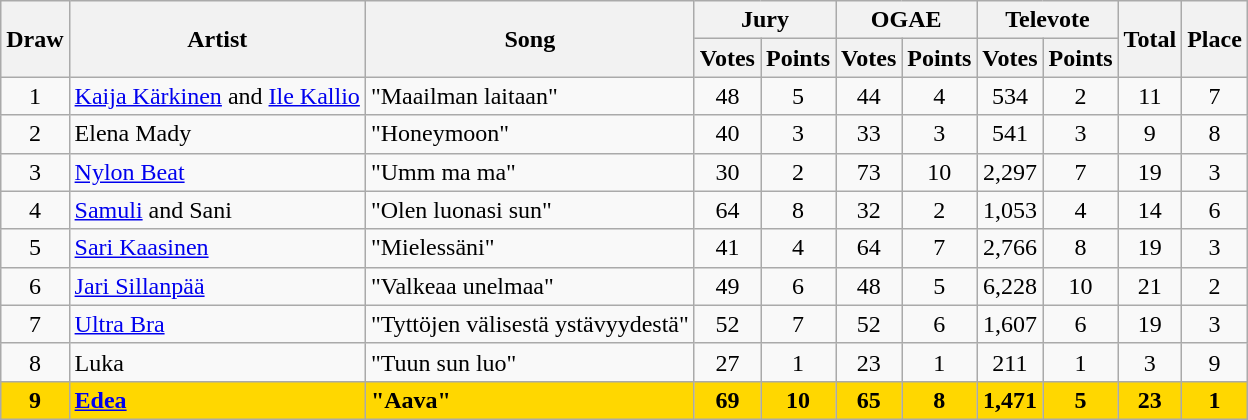<table class="sortable wikitable" style="margin: 1em auto 1em auto; text-align:center">
<tr>
<th rowspan="2">Draw</th>
<th rowspan="2">Artist</th>
<th rowspan="2">Song</th>
<th colspan="2">Jury</th>
<th colspan="2">OGAE</th>
<th colspan="2">Televote</th>
<th rowspan="2">Total</th>
<th rowspan="2">Place</th>
</tr>
<tr>
<th>Votes</th>
<th>Points</th>
<th>Votes</th>
<th>Points</th>
<th>Votes</th>
<th>Points</th>
</tr>
<tr>
<td>1</td>
<td align="left"><a href='#'>Kaija Kärkinen</a> and <a href='#'>Ile Kallio</a></td>
<td align="left">"Maailman laitaan"</td>
<td>48</td>
<td>5</td>
<td>44</td>
<td>4</td>
<td>534</td>
<td>2</td>
<td>11</td>
<td>7</td>
</tr>
<tr>
<td>2</td>
<td align="left">Elena Mady</td>
<td align="left">"Honeymoon"</td>
<td>40</td>
<td>3</td>
<td>33</td>
<td>3</td>
<td>541</td>
<td>3</td>
<td>9</td>
<td>8</td>
</tr>
<tr>
<td>3</td>
<td align="left"><a href='#'>Nylon Beat</a></td>
<td align="left">"Umm ma ma"</td>
<td>30</td>
<td>2</td>
<td>73</td>
<td>10</td>
<td>2,297</td>
<td>7</td>
<td>19</td>
<td>3</td>
</tr>
<tr>
<td>4</td>
<td align="left"><a href='#'>Samuli</a> and Sani</td>
<td align="left">"Olen luonasi sun"</td>
<td>64</td>
<td>8</td>
<td>32</td>
<td>2</td>
<td>1,053</td>
<td>4</td>
<td>14</td>
<td>6</td>
</tr>
<tr>
<td>5</td>
<td align="left"><a href='#'>Sari Kaasinen</a></td>
<td align="left">"Mielessäni"</td>
<td>41</td>
<td>4</td>
<td>64</td>
<td>7</td>
<td>2,766</td>
<td>8</td>
<td>19</td>
<td>3</td>
</tr>
<tr>
<td>6</td>
<td align="left"><a href='#'>Jari Sillanpää</a></td>
<td align="left">"Valkeaa unelmaa"</td>
<td>49</td>
<td>6</td>
<td>48</td>
<td>5</td>
<td>6,228</td>
<td>10</td>
<td>21</td>
<td>2</td>
</tr>
<tr>
<td>7</td>
<td align="left"><a href='#'>Ultra Bra</a></td>
<td align="left">"Tyttöjen välisestä ystävyydestä"</td>
<td>52</td>
<td>7</td>
<td>52</td>
<td>6</td>
<td>1,607</td>
<td>6</td>
<td>19</td>
<td>3</td>
</tr>
<tr>
<td>8</td>
<td align="left">Luka</td>
<td align="left">"Tuun sun luo"</td>
<td>27</td>
<td>1</td>
<td>23</td>
<td>1</td>
<td>211</td>
<td>1</td>
<td>3</td>
<td>9</td>
</tr>
<tr style="font-weight:bold; background:gold;">
<td>9</td>
<td align="left"><a href='#'>Edea</a></td>
<td align="left">"Aava"</td>
<td>69</td>
<td>10</td>
<td>65</td>
<td>8</td>
<td>1,471</td>
<td>5</td>
<td>23</td>
<td>1</td>
</tr>
</table>
